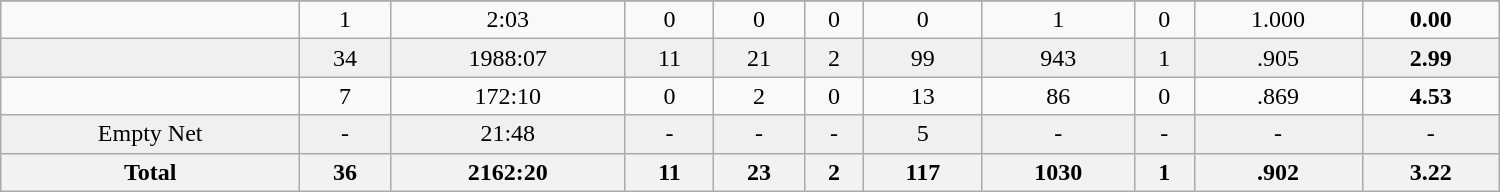<table class="wikitable sortable" width ="1000">
<tr align="center">
</tr>
<tr align="center" bgcolor="">
<td></td>
<td>1</td>
<td>2:03</td>
<td>0</td>
<td>0</td>
<td>0</td>
<td>0</td>
<td>1</td>
<td>0</td>
<td>1.000</td>
<td><strong>0.00</strong></td>
</tr>
<tr align="center" bgcolor="f0f0f0">
<td></td>
<td>34</td>
<td>1988:07</td>
<td>11</td>
<td>21</td>
<td>2</td>
<td>99</td>
<td>943</td>
<td>1</td>
<td>.905</td>
<td><strong>2.99</strong></td>
</tr>
<tr align="center" bgcolor="">
<td></td>
<td>7</td>
<td>172:10</td>
<td>0</td>
<td>2</td>
<td>0</td>
<td>13</td>
<td>86</td>
<td>0</td>
<td>.869</td>
<td><strong>4.53</strong></td>
</tr>
<tr align="center" bgcolor="f0f0f0">
<td>Empty Net</td>
<td>-</td>
<td>21:48</td>
<td>-</td>
<td>-</td>
<td>-</td>
<td>5</td>
<td>-</td>
<td>-</td>
<td>-</td>
<td>-</td>
</tr>
<tr>
<th>Total</th>
<th>36</th>
<th>2162:20</th>
<th>11</th>
<th>23</th>
<th>2</th>
<th>117</th>
<th>1030</th>
<th>1</th>
<th>.902</th>
<th>3.22</th>
</tr>
</table>
